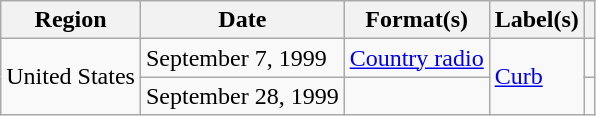<table class="wikitable">
<tr>
<th>Region</th>
<th>Date</th>
<th>Format(s)</th>
<th>Label(s)</th>
<th></th>
</tr>
<tr>
<td rowspan="2">United States</td>
<td>September 7, 1999</td>
<td><a href='#'>Country radio</a></td>
<td rowspan="2"><a href='#'>Curb</a></td>
<td></td>
</tr>
<tr>
<td>September 28, 1999</td>
<td></td>
<td></td>
</tr>
</table>
